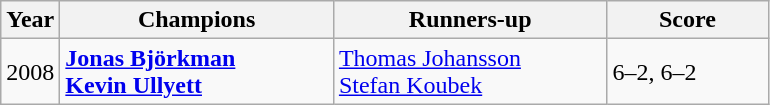<table class="wikitable">
<tr>
<th>Year</th>
<th width="175">Champions</th>
<th width="175">Runners-up</th>
<th width="100">Score</th>
</tr>
<tr>
<td>2008</td>
<td> <strong><a href='#'>Jonas Björkman</a></strong><br> <strong><a href='#'>Kevin Ullyett</a></strong></td>
<td> <a href='#'>Thomas Johansson</a><br> <a href='#'>Stefan Koubek</a></td>
<td>6–2, 6–2</td>
</tr>
</table>
